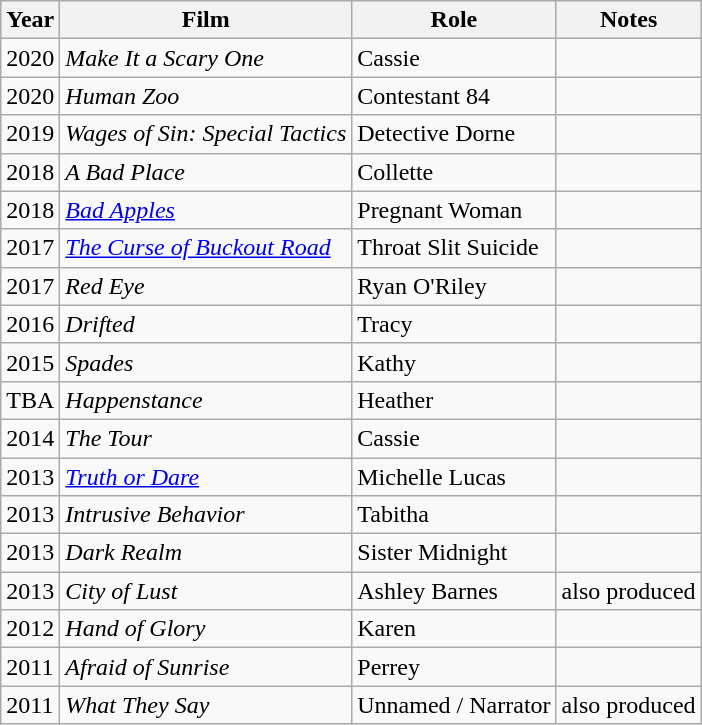<table class="wikitable">
<tr>
<th><strong>Year</strong></th>
<th><strong>Film</strong></th>
<th><strong>Role</strong></th>
<th><strong>Notes</strong></th>
</tr>
<tr>
<td>2020</td>
<td><em>Make It a Scary One</em></td>
<td>Cassie</td>
<td></td>
</tr>
<tr>
<td>2020</td>
<td><em>Human Zoo</em></td>
<td>Contestant 84</td>
<td></td>
</tr>
<tr>
<td>2019</td>
<td><em>Wages of Sin: Special Tactics</em></td>
<td>Detective Dorne</td>
<td></td>
</tr>
<tr>
<td>2018</td>
<td><em>A Bad Place</em></td>
<td>Collette</td>
<td></td>
</tr>
<tr>
<td>2018</td>
<td><em><a href='#'>Bad Apples</a></em></td>
<td>Pregnant Woman</td>
<td></td>
</tr>
<tr>
<td>2017</td>
<td><em><a href='#'>The Curse of Buckout Road</a></em></td>
<td>Throat Slit Suicide</td>
<td></td>
</tr>
<tr>
<td>2017</td>
<td><em>Red Eye</em></td>
<td>Ryan O'Riley</td>
<td></td>
</tr>
<tr>
<td>2016</td>
<td><em>Drifted</em></td>
<td>Tracy</td>
<td></td>
</tr>
<tr>
<td>2015</td>
<td><em>Spades</em></td>
<td>Kathy</td>
<td></td>
</tr>
<tr>
<td>TBA</td>
<td><em>Happenstance</em></td>
<td>Heather</td>
<td></td>
</tr>
<tr>
<td>2014</td>
<td><em>The Tour</em></td>
<td>Cassie</td>
<td></td>
</tr>
<tr>
<td>2013</td>
<td><em><a href='#'>Truth or Dare</a></em></td>
<td>Michelle Lucas</td>
<td></td>
</tr>
<tr>
<td>2013</td>
<td><em>Intrusive Behavior</em></td>
<td>Tabitha</td>
<td></td>
</tr>
<tr>
<td>2013</td>
<td><em>Dark Realm</em></td>
<td>Sister Midnight</td>
<td></td>
</tr>
<tr>
<td>2013</td>
<td><em>City of Lust</em></td>
<td>Ashley Barnes</td>
<td>also produced</td>
</tr>
<tr>
<td>2012</td>
<td><em>Hand of Glory</em></td>
<td>Karen</td>
<td></td>
</tr>
<tr>
<td>2011</td>
<td><em>Afraid of Sunrise</em></td>
<td>Perrey</td>
<td></td>
</tr>
<tr>
<td>2011</td>
<td><em>What They Say</em></td>
<td>Unnamed / Narrator</td>
<td>also produced</td>
</tr>
</table>
